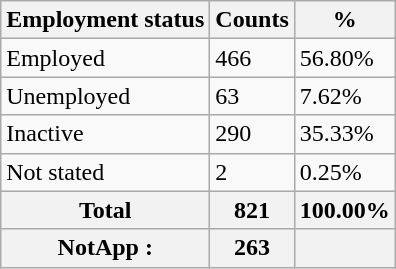<table class="wikitable sortable">
<tr>
<th>Employment status</th>
<th>Counts</th>
<th>%</th>
</tr>
<tr>
<td>Employed</td>
<td>466</td>
<td>56.80%</td>
</tr>
<tr>
<td>Unemployed</td>
<td>63</td>
<td>7.62%</td>
</tr>
<tr>
<td>Inactive</td>
<td>290</td>
<td>35.33%</td>
</tr>
<tr>
<td>Not stated</td>
<td>2</td>
<td>0.25%</td>
</tr>
<tr>
<th>Total</th>
<th>821</th>
<th>100.00%</th>
</tr>
<tr>
<th>NotApp :</th>
<th>263</th>
<th></th>
</tr>
</table>
